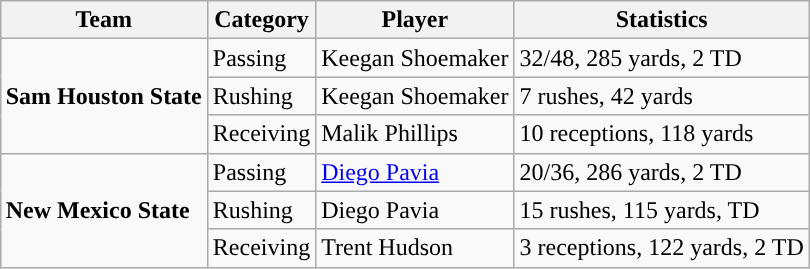<table class="wikitable" style="float: right;">
<tr>
<th>Team</th>
<th>Category</th>
<th>Player</th>
<th>Statistics</th>
</tr>
<tr>
<td rowspan=3><strong>Sam Houston State</strong></td>
<td>Passing</td>
<td>Keegan Shoemaker</td>
<td>32/48, 285 yards, 2 TD</td>
</tr>
<tr>
<td>Rushing</td>
<td>Keegan Shoemaker</td>
<td>7 rushes, 42 yards</td>
</tr>
<tr>
<td>Receiving</td>
<td>Malik Phillips</td>
<td>10 receptions, 118 yards</td>
</tr>
<tr>
<td rowspan=3><strong>New Mexico State</strong></td>
<td>Passing</td>
<td><a href='#'>Diego Pavia</a></td>
<td>20/36, 286 yards, 2 TD</td>
</tr>
<tr>
<td>Rushing</td>
<td>Diego Pavia</td>
<td>15 rushes, 115 yards, TD</td>
</tr>
<tr>
<td>Receiving</td>
<td>Trent Hudson</td>
<td>3 receptions, 122 yards, 2 TD</td>
</tr>
</table>
